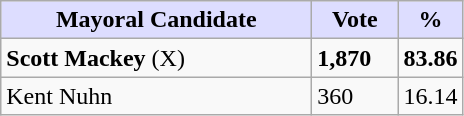<table class="wikitable">
<tr>
<th style="background:#ddf; width:200px;">Mayoral Candidate</th>
<th style="background:#ddf; width:50px;">Vote</th>
<th style="background:#ddf; width:30px;">%</th>
</tr>
<tr>
<td><strong>Scott Mackey</strong> (X)</td>
<td><strong>1,870</strong></td>
<td><strong>83.86</strong></td>
</tr>
<tr>
<td>Kent Nuhn</td>
<td>360</td>
<td>16.14</td>
</tr>
</table>
